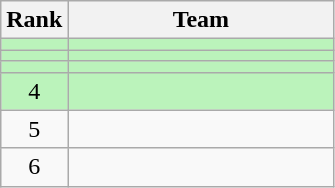<table class="wikitable">
<tr>
<th>Rank</th>
<th width=170>Team</th>
</tr>
<tr bgcolor=#bbf3bb>
<td align=center></td>
<td></td>
</tr>
<tr bgcolor=#bbf3bb>
<td align=center></td>
<td></td>
</tr>
<tr bgcolor=#bbf3bb>
<td align=center></td>
<td></td>
</tr>
<tr bgcolor=#bbf3bb>
<td align=center>4</td>
<td></td>
</tr>
<tr>
<td align=center>5</td>
<td></td>
</tr>
<tr>
<td align=center>6</td>
<td></td>
</tr>
</table>
